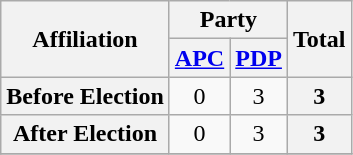<table class="wikitable" style="text-align:center">
<tr>
<th rowspan="2">Affiliation</th>
<th colspan="2">Party</th>
<th rowspan="2">Total</th>
</tr>
<tr>
<th><a href='#'>APC</a></th>
<th><a href='#'>PDP</a></th>
</tr>
<tr>
<th>Before Election</th>
<td>0</td>
<td>3</td>
<th>3</th>
</tr>
<tr>
<th>After Election</th>
<td>0</td>
<td>3</td>
<th>3</th>
</tr>
<tr>
</tr>
</table>
